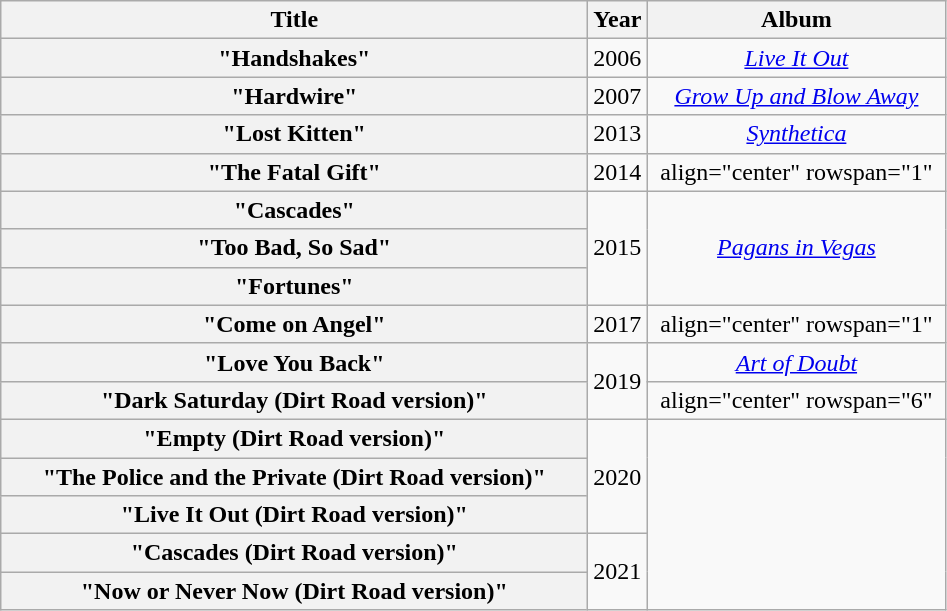<table class="wikitable plainrowheaders" style="text-align:center;">
<tr>
<th scope="col" style="width:24em;">Title</th>
<th scope="col" style="width:1em;">Year</th>
<th scope="col" style="width:12em;">Album</th>
</tr>
<tr>
<th scope="row">"Handshakes"</th>
<td>2006</td>
<td align="center"><em><a href='#'>Live It Out</a></em></td>
</tr>
<tr>
<th scope="row">"Hardwire"</th>
<td>2007</td>
<td align="center"><em><a href='#'>Grow Up and Blow Away</a></em></td>
</tr>
<tr>
<th scope="row">"Lost Kitten"</th>
<td>2013</td>
<td align="center"><em><a href='#'>Synthetica</a></em></td>
</tr>
<tr>
<th scope="row">"The Fatal Gift"</th>
<td>2014</td>
<td>align="center" rowspan="1" </td>
</tr>
<tr>
<th scope="row">"Cascades"</th>
<td rowspan="3">2015</td>
<td rowspan="3" align="center"><em><a href='#'>Pagans in Vegas</a></em></td>
</tr>
<tr>
<th scope="row">"Too Bad, So Sad"</th>
</tr>
<tr>
<th scope="row">"Fortunes"</th>
</tr>
<tr>
<th scope="row">"Come on Angel"</th>
<td>2017</td>
<td>align="center" rowspan="1" </td>
</tr>
<tr>
<th scope="row">"Love You Back"</th>
<td rowspan="2">2019</td>
<td align="center"><em><a href='#'>Art of Doubt</a></em></td>
</tr>
<tr>
<th scope="row">"Dark Saturday (Dirt Road version)"</th>
<td>align="center" rowspan="6" </td>
</tr>
<tr>
<th scope="row">"Empty (Dirt Road version)"</th>
<td rowspan="3">2020</td>
</tr>
<tr>
<th scope="row">"The Police and the Private (Dirt Road version)"</th>
</tr>
<tr>
<th scope="row">"Live It Out (Dirt Road version)"</th>
</tr>
<tr>
<th scope="row">"Cascades (Dirt Road version)"</th>
<td rowspan="2">2021</td>
</tr>
<tr>
<th scope="row">"Now or Never Now (Dirt Road version)"</th>
</tr>
</table>
